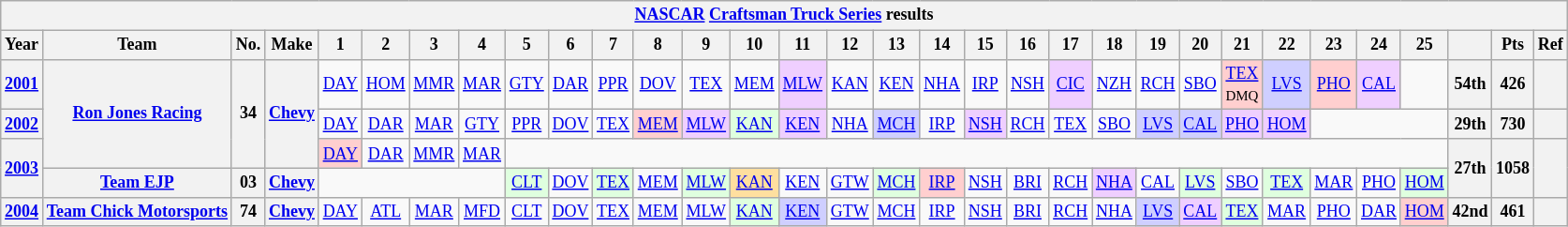<table class="wikitable" style="text-align:center; font-size:75%">
<tr>
<th colspan=45><a href='#'>NASCAR</a> <a href='#'>Craftsman Truck Series</a> results</th>
</tr>
<tr>
<th>Year</th>
<th>Team</th>
<th>No.</th>
<th>Make</th>
<th>1</th>
<th>2</th>
<th>3</th>
<th>4</th>
<th>5</th>
<th>6</th>
<th>7</th>
<th>8</th>
<th>9</th>
<th>10</th>
<th>11</th>
<th>12</th>
<th>13</th>
<th>14</th>
<th>15</th>
<th>16</th>
<th>17</th>
<th>18</th>
<th>19</th>
<th>20</th>
<th>21</th>
<th>22</th>
<th>23</th>
<th>24</th>
<th>25</th>
<th></th>
<th>Pts</th>
<th>Ref</th>
</tr>
<tr>
<th><a href='#'>2001</a></th>
<th rowspan=3><a href='#'>Ron Jones Racing</a></th>
<th rowspan=3>34</th>
<th rowspan=3><a href='#'>Chevy</a></th>
<td><a href='#'>DAY</a></td>
<td><a href='#'>HOM</a></td>
<td><a href='#'>MMR</a></td>
<td><a href='#'>MAR</a></td>
<td><a href='#'>GTY</a></td>
<td><a href='#'>DAR</a></td>
<td><a href='#'>PPR</a></td>
<td><a href='#'>DOV</a></td>
<td><a href='#'>TEX</a></td>
<td><a href='#'>MEM</a></td>
<td style="background:#EFCFFF;"><a href='#'>MLW</a><br></td>
<td><a href='#'>KAN</a></td>
<td><a href='#'>KEN</a></td>
<td><a href='#'>NHA</a></td>
<td><a href='#'>IRP</a></td>
<td><a href='#'>NSH</a></td>
<td style="background:#EFCFFF;"><a href='#'>CIC</a><br></td>
<td><a href='#'>NZH</a></td>
<td><a href='#'>RCH</a></td>
<td><a href='#'>SBO</a></td>
<td style="background:#FFCFCF;"><a href='#'>TEX</a><br><small>DMQ</small></td>
<td style="background:#CFCFFF;"><a href='#'>LVS</a><br></td>
<td style="background:#FFCFCF;"><a href='#'>PHO</a><br></td>
<td style="background:#EFCFFF;"><a href='#'>CAL</a><br></td>
<td></td>
<th>54th</th>
<th>426</th>
<th></th>
</tr>
<tr>
<th><a href='#'>2002</a></th>
<td><a href='#'>DAY</a></td>
<td><a href='#'>DAR</a></td>
<td><a href='#'>MAR</a></td>
<td><a href='#'>GTY</a></td>
<td><a href='#'>PPR</a></td>
<td><a href='#'>DOV</a></td>
<td><a href='#'>TEX</a></td>
<td style="background:#FFCFCF;"><a href='#'>MEM</a><br></td>
<td style="background:#EFCFFF;"><a href='#'>MLW</a><br></td>
<td style="background:#DFFFDF;"><a href='#'>KAN</a><br></td>
<td style="background:#EFCFFF;"><a href='#'>KEN</a><br></td>
<td><a href='#'>NHA</a></td>
<td style="background:#CFCFFF;"><a href='#'>MCH</a><br></td>
<td><a href='#'>IRP</a></td>
<td style="background:#EFCFFF;"><a href='#'>NSH</a><br></td>
<td><a href='#'>RCH</a></td>
<td><a href='#'>TEX</a></td>
<td><a href='#'>SBO</a></td>
<td style="background:#CFCFFF;"><a href='#'>LVS</a><br></td>
<td style="background:#CFCFFF;"><a href='#'>CAL</a><br></td>
<td style="background:#EFCFFF;"><a href='#'>PHO</a><br></td>
<td style="background:#EFCFFF;"><a href='#'>HOM</a><br></td>
<td colspan=3></td>
<th>29th</th>
<th>730</th>
<th></th>
</tr>
<tr>
<th rowspan=2><a href='#'>2003</a></th>
<td style="background:#FFCFCF;"><a href='#'>DAY</a><br></td>
<td><a href='#'>DAR</a></td>
<td><a href='#'>MMR</a></td>
<td><a href='#'>MAR</a></td>
<td colspan=21></td>
<th rowspan=2>27th</th>
<th rowspan=2>1058</th>
<th rowspan=2></th>
</tr>
<tr>
<th><a href='#'>Team EJP</a></th>
<th>03</th>
<th><a href='#'>Chevy</a></th>
<td colspan=4></td>
<td style="background:#DFFFDF;"><a href='#'>CLT</a><br></td>
<td><a href='#'>DOV</a></td>
<td style="background:#DFFFDF;"><a href='#'>TEX</a><br></td>
<td><a href='#'>MEM</a></td>
<td style="background:#DFFFDF;"><a href='#'>MLW</a><br></td>
<td style="background:#FFDF9F;"><a href='#'>KAN</a><br></td>
<td><a href='#'>KEN</a></td>
<td><a href='#'>GTW</a></td>
<td style="background:#DFFFDF;"><a href='#'>MCH</a><br></td>
<td style="background:#FFCFCF;"><a href='#'>IRP</a><br></td>
<td><a href='#'>NSH</a></td>
<td><a href='#'>BRI</a></td>
<td><a href='#'>RCH</a></td>
<td style="background:#EFCFFF;"><a href='#'>NHA</a><br></td>
<td><a href='#'>CAL</a></td>
<td style="background:#DFFFDF;"><a href='#'>LVS</a><br></td>
<td><a href='#'>SBO</a></td>
<td style="background:#DFFFDF;"><a href='#'>TEX</a><br></td>
<td><a href='#'>MAR</a></td>
<td><a href='#'>PHO</a></td>
<td style="background:#DFFFDF;"><a href='#'>HOM</a><br></td>
</tr>
<tr>
<th><a href='#'>2004</a></th>
<th><a href='#'>Team Chick Motorsports</a></th>
<th>74</th>
<th><a href='#'>Chevy</a></th>
<td><a href='#'>DAY</a></td>
<td><a href='#'>ATL</a></td>
<td><a href='#'>MAR</a></td>
<td><a href='#'>MFD</a></td>
<td><a href='#'>CLT</a></td>
<td><a href='#'>DOV</a></td>
<td><a href='#'>TEX</a></td>
<td><a href='#'>MEM</a></td>
<td><a href='#'>MLW</a></td>
<td style="background:#DFFFDF;"><a href='#'>KAN</a><br></td>
<td style="background:#CFCFFF;"><a href='#'>KEN</a><br></td>
<td><a href='#'>GTW</a></td>
<td><a href='#'>MCH</a></td>
<td><a href='#'>IRP</a></td>
<td><a href='#'>NSH</a></td>
<td><a href='#'>BRI</a></td>
<td><a href='#'>RCH</a></td>
<td><a href='#'>NHA</a></td>
<td style="background:#CFCFFF;"><a href='#'>LVS</a><br></td>
<td style="background:#EFCFFF;"><a href='#'>CAL</a><br></td>
<td style="background:#DFFFDF;"><a href='#'>TEX</a><br></td>
<td><a href='#'>MAR</a></td>
<td><a href='#'>PHO</a></td>
<td><a href='#'>DAR</a></td>
<td style="background:#FFCFCF;"><a href='#'>HOM</a><br></td>
<th>42nd</th>
<th>461</th>
<th></th>
</tr>
</table>
